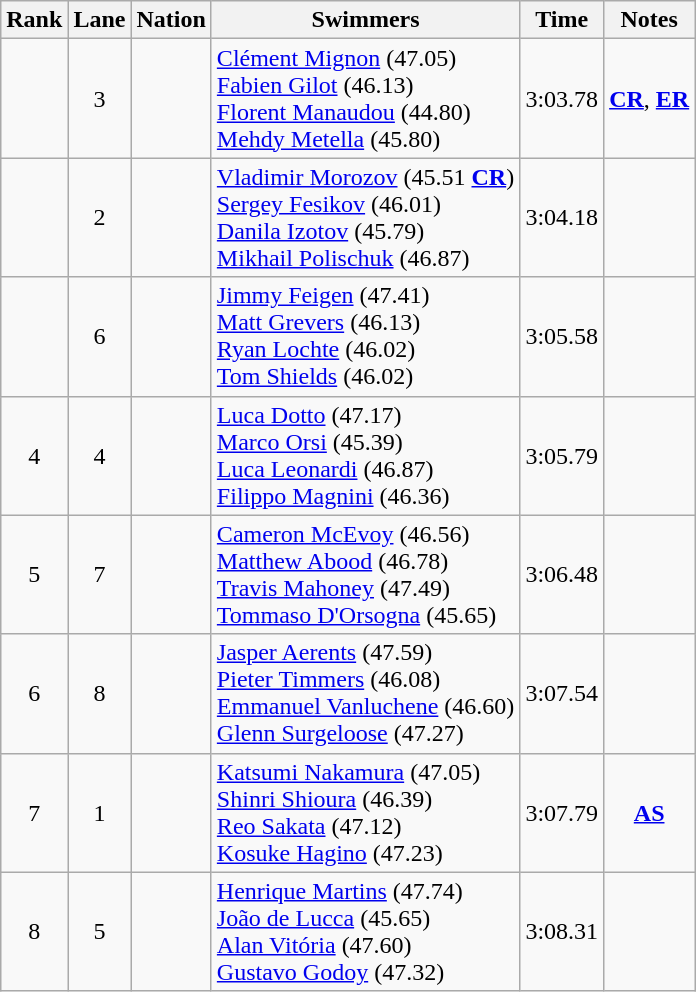<table class="wikitable sortable" style="text-align:center">
<tr>
<th>Rank</th>
<th>Lane</th>
<th>Nation</th>
<th>Swimmers</th>
<th>Time</th>
<th>Notes</th>
</tr>
<tr>
<td></td>
<td>3</td>
<td align=left></td>
<td align=left><a href='#'>Clément Mignon</a> (47.05)<br><a href='#'>Fabien Gilot</a> (46.13)<br><a href='#'>Florent Manaudou</a> (44.80)<br><a href='#'>Mehdy Metella</a> (45.80)</td>
<td>3:03.78</td>
<td><strong><a href='#'>CR</a></strong>, <strong><a href='#'>ER</a></strong></td>
</tr>
<tr>
<td></td>
<td>2</td>
<td align=left></td>
<td align=left><a href='#'>Vladimir Morozov</a> (45.51 <strong><a href='#'>CR</a></strong>)<br><a href='#'>Sergey Fesikov</a> (46.01)<br><a href='#'>Danila Izotov</a> (45.79)<br><a href='#'>Mikhail Polischuk</a> (46.87)</td>
<td>3:04.18</td>
<td></td>
</tr>
<tr>
<td></td>
<td>6</td>
<td align=left></td>
<td align=left><a href='#'>Jimmy Feigen</a> (47.41)<br><a href='#'>Matt Grevers</a> (46.13)<br><a href='#'>Ryan Lochte</a> (46.02)<br><a href='#'>Tom Shields</a> (46.02)</td>
<td>3:05.58</td>
<td></td>
</tr>
<tr>
<td>4</td>
<td>4</td>
<td align=left></td>
<td align=left><a href='#'>Luca Dotto</a> (47.17)<br><a href='#'>Marco Orsi</a> (45.39)<br><a href='#'>Luca Leonardi</a> (46.87)<br><a href='#'>Filippo Magnini</a> (46.36)</td>
<td>3:05.79</td>
<td></td>
</tr>
<tr>
<td>5</td>
<td>7</td>
<td align=left></td>
<td align=left><a href='#'>Cameron McEvoy</a> (46.56)<br><a href='#'>Matthew Abood</a> (46.78)<br><a href='#'>Travis Mahoney</a> (47.49)<br><a href='#'>Tommaso D'Orsogna</a> (45.65)</td>
<td>3:06.48</td>
<td></td>
</tr>
<tr>
<td>6</td>
<td>8</td>
<td align=left></td>
<td align=left><a href='#'>Jasper Aerents</a> (47.59)<br><a href='#'>Pieter Timmers</a> (46.08)<br><a href='#'>Emmanuel Vanluchene</a> (46.60)<br><a href='#'>Glenn Surgeloose</a> (47.27)</td>
<td>3:07.54</td>
<td></td>
</tr>
<tr>
<td>7</td>
<td>1</td>
<td align=left></td>
<td align=left><a href='#'>Katsumi Nakamura</a> (47.05)<br><a href='#'>Shinri Shioura</a> (46.39)<br><a href='#'>Reo Sakata</a> (47.12)<br><a href='#'>Kosuke Hagino</a> (47.23)</td>
<td>3:07.79</td>
<td><strong><a href='#'>AS</a></strong></td>
</tr>
<tr>
<td>8</td>
<td>5</td>
<td align=left></td>
<td align=left><a href='#'>Henrique Martins</a> (47.74)<br><a href='#'>João de Lucca</a> (45.65)<br><a href='#'>Alan Vitória</a> (47.60)<br><a href='#'>Gustavo Godoy</a> (47.32)</td>
<td>3:08.31</td>
<td></td>
</tr>
</table>
